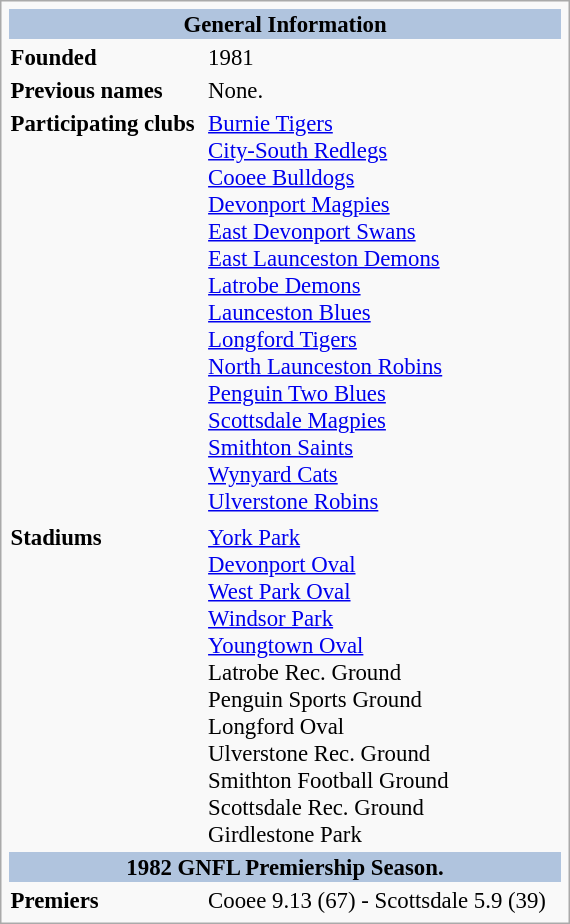<table class="infobox" style="width: 25em; font-size: 95%;">
<tr>
<th colspan="2" bgcolor="#b0c4de"><strong>General Information</strong></th>
</tr>
<tr style="vertical-align: top;">
<td><strong>Founded</strong></td>
<td>1981</td>
</tr>
<tr>
<td><strong>Previous names</strong></td>
<td>None.</td>
</tr>
<tr>
<td><strong>Participating clubs</strong></td>
<td><a href='#'>Burnie Tigers</a><br><a href='#'>City-South Redlegs</a><br><a href='#'>Cooee Bulldogs</a><br><a href='#'>Devonport Magpies</a><br><a href='#'>East Devonport Swans</a><br><a href='#'>East Launceston Demons</a><br><a href='#'>Latrobe Demons</a><br><a href='#'>Launceston Blues</a><br><a href='#'>Longford Tigers</a><br><a href='#'>North Launceston Robins</a><br><a href='#'>Penguin Two Blues</a><br><a href='#'>Scottsdale Magpies</a><br><a href='#'>Smithton Saints</a><br><a href='#'>Wynyard Cats</a><br><a href='#'>Ulverstone Robins</a><br></td>
</tr>
<tr style="vertical-align: top;">
</tr>
<tr>
<td><strong>Stadiums</strong></td>
<td><a href='#'>York Park</a><br><a href='#'>Devonport Oval</a><br><a href='#'>West Park Oval</a><br><a href='#'>Windsor Park</a><br><a href='#'>Youngtown Oval</a><br>Latrobe Rec. Ground<br>Penguin Sports Ground<br>Longford Oval<br>Ulverstone Rec. Ground<br>Smithton Football Ground<br>Scottsdale Rec. Ground<br>Girdlestone Park<br></td>
</tr>
<tr>
<th colspan="2" bgcolor="#b0c4de"><strong>1982 GNFL Premiership Season.</strong></th>
</tr>
<tr style="vertical-align: top;">
<td><strong>Premiers</strong></td>
<td>Cooee 9.13 (67) - Scottsdale 5.9 (39)</td>
</tr>
</table>
